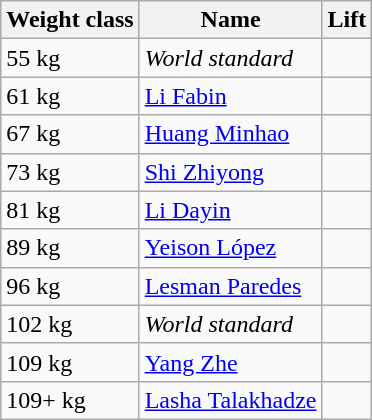<table class="wikitable">
<tr>
<th>Weight class</th>
<th>Name</th>
<th>Lift</th>
</tr>
<tr>
<td>55 kg</td>
<td><em>World standard</em></td>
<td></td>
</tr>
<tr>
<td>61 kg</td>
<td><a href='#'>Li Fabin</a></td>
<td></td>
</tr>
<tr>
<td>67 kg</td>
<td><a href='#'>Huang Minhao</a></td>
<td></td>
</tr>
<tr>
<td>73 kg</td>
<td><a href='#'>Shi Zhiyong</a></td>
<td></td>
</tr>
<tr>
<td>81 kg</td>
<td><a href='#'>Li Dayin</a></td>
<td></td>
</tr>
<tr>
<td>89 kg</td>
<td><a href='#'>Yeison López</a></td>
<td></td>
</tr>
<tr>
<td>96 kg</td>
<td><a href='#'>Lesman Paredes</a></td>
<td></td>
</tr>
<tr>
<td>102 kg</td>
<td><em>World standard</em></td>
<td></td>
</tr>
<tr>
<td>109 kg</td>
<td><a href='#'>Yang Zhe</a></td>
<td></td>
</tr>
<tr>
<td>109+ kg</td>
<td><a href='#'>Lasha Talakhadze</a></td>
<td></td>
</tr>
</table>
